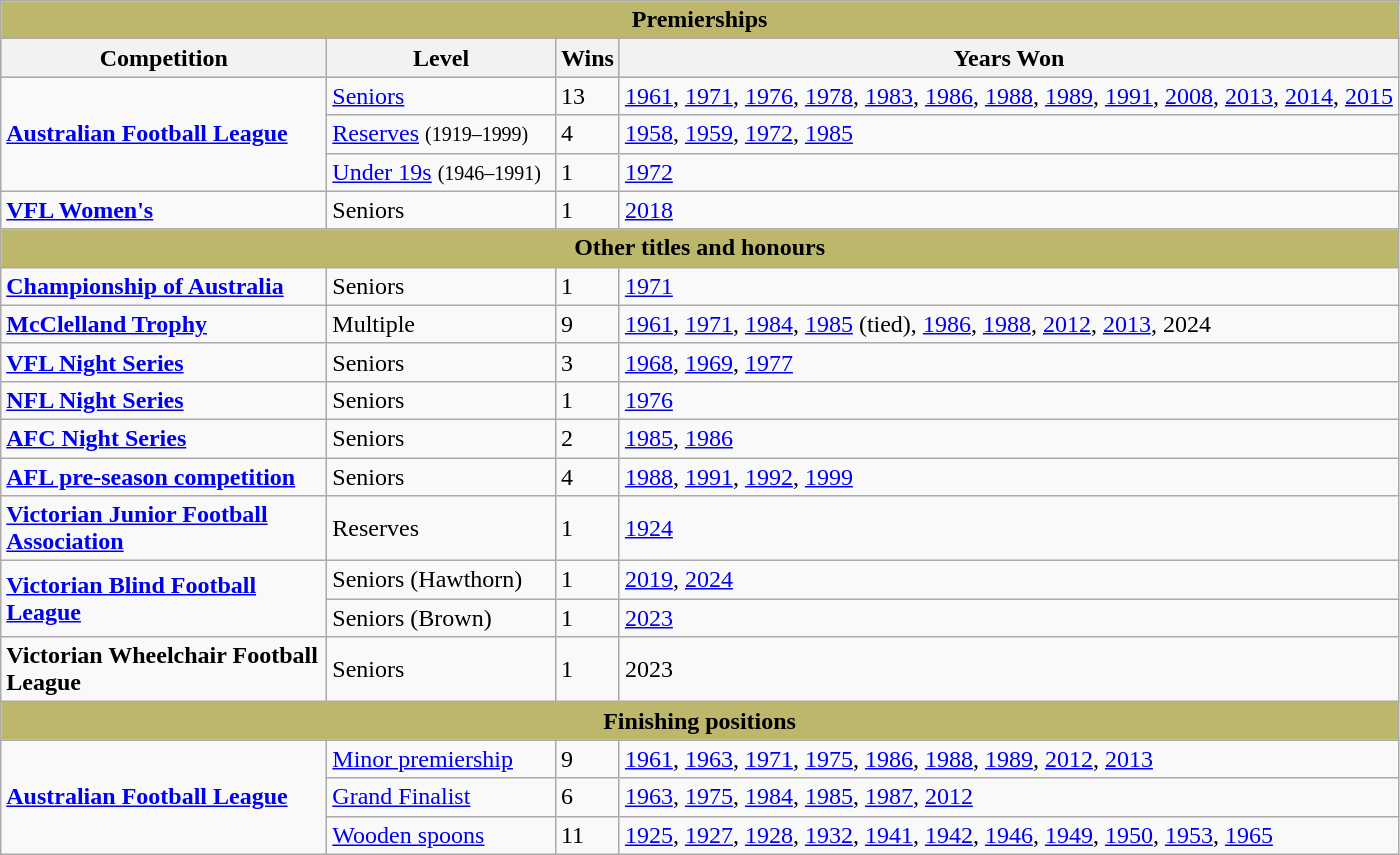<table class="wikitable">
<tr>
<td colspan="4" style="background:#bdb76b;" align="center"><strong>Premierships</strong></td>
</tr>
<tr style="background:#bdb76b;">
<th style="width: 210px;">Competition</th>
<th style="width: 145px;">Level</th>
<th>Wins</th>
<th>Years Won</th>
</tr>
<tr>
<td rowspan=3 scope="row" style="text-align: left"><strong><a href='#'>Australian Football League</a></strong></td>
<td><a href='#'>Seniors</a></td>
<td>13</td>
<td><a href='#'>1961</a>, <a href='#'>1971</a>, <a href='#'>1976</a>, <a href='#'>1978</a>, <a href='#'>1983</a>, <a href='#'>1986</a>, <a href='#'>1988</a>, <a href='#'>1989</a>, <a href='#'>1991</a>, <a href='#'>2008</a>, <a href='#'>2013</a>, <a href='#'>2014</a>, <a href='#'>2015</a></td>
</tr>
<tr>
<td><a href='#'>Reserves</a> <small>(1919–1999)</small></td>
<td>4</td>
<td><a href='#'>1958</a>, <a href='#'>1959</a>, <a href='#'>1972</a>, <a href='#'>1985</a></td>
</tr>
<tr>
<td><a href='#'>Under 19s</a> <small>(1946–1991)</small></td>
<td>1</td>
<td><a href='#'>1972</a></td>
</tr>
<tr>
<td><strong><a href='#'>VFL Women's</a></strong></td>
<td>Seniors</td>
<td>1</td>
<td><a href='#'>2018</a></td>
</tr>
<tr>
<td colspan="4" style="background:#bdb76b;" align="center"><strong>Other titles and honours</strong></td>
</tr>
<tr>
<td><strong><a href='#'>Championship of Australia</a></strong></td>
<td>Seniors</td>
<td>1</td>
<td><a href='#'>1971</a></td>
</tr>
<tr>
<td><strong><a href='#'>McClelland Trophy</a></strong></td>
<td>Multiple</td>
<td>9</td>
<td><a href='#'>1961</a>, <a href='#'>1971</a>, <a href='#'>1984</a>, <a href='#'>1985</a> (tied), <a href='#'>1986</a>, <a href='#'>1988</a>, <a href='#'>2012</a>, <a href='#'>2013</a>, 2024</td>
</tr>
<tr>
<td><strong><a href='#'>VFL Night Series</a></strong></td>
<td>Seniors</td>
<td>3</td>
<td><a href='#'>1968</a>, <a href='#'>1969</a>, <a href='#'>1977</a></td>
</tr>
<tr>
<td><strong><a href='#'>NFL Night Series</a></strong></td>
<td>Seniors</td>
<td>1</td>
<td><a href='#'>1976</a></td>
</tr>
<tr>
<td><strong><a href='#'>AFC Night Series</a></strong></td>
<td>Seniors</td>
<td>2</td>
<td><a href='#'>1985</a>, <a href='#'>1986</a></td>
</tr>
<tr>
<td><strong><a href='#'>AFL pre-season competition</a></strong></td>
<td>Seniors</td>
<td>4</td>
<td><a href='#'>1988</a>, <a href='#'>1991</a>, <a href='#'>1992</a>, <a href='#'>1999</a></td>
</tr>
<tr>
<td><strong><a href='#'>Victorian Junior Football Association</a></strong></td>
<td>Reserves</td>
<td>1</td>
<td><a href='#'>1924</a></td>
</tr>
<tr>
<td rowspan=2 scope="row" style="text-align: left"><strong><a href='#'>Victorian Blind Football League</a></strong></td>
<td>Seniors (Hawthorn)</td>
<td>1</td>
<td><a href='#'>2019</a>, <a href='#'>2024</a></td>
</tr>
<tr>
<td>Seniors (Brown)</td>
<td>1</td>
<td><a href='#'>2023</a></td>
</tr>
<tr>
<td><strong>Victorian Wheelchair Football League</strong></td>
<td>Seniors</td>
<td>1</td>
<td>2023</td>
</tr>
<tr>
<td colspan="4" style="background:#bdb76b;" align="center"><strong>Finishing positions</strong></td>
</tr>
<tr>
<td rowspan=3 scope="row" style="text-align: left"><strong><a href='#'>Australian Football League</a></strong></td>
<td><a href='#'>Minor premiership</a></td>
<td>9</td>
<td><a href='#'>1961</a>, <a href='#'>1963</a>, <a href='#'>1971</a>, <a href='#'>1975</a>, <a href='#'>1986</a>, <a href='#'>1988</a>, <a href='#'>1989</a>, <a href='#'>2012</a>, <a href='#'>2013</a></td>
</tr>
<tr>
<td><a href='#'>Grand Finalist</a></td>
<td>6</td>
<td><a href='#'>1963</a>, <a href='#'>1975</a>, <a href='#'>1984</a>, <a href='#'>1985</a>, <a href='#'>1987</a>, <a href='#'>2012</a></td>
</tr>
<tr>
<td><a href='#'>Wooden spoons</a></td>
<td>11</td>
<td><a href='#'>1925</a>, <a href='#'>1927</a>, <a href='#'>1928</a>, <a href='#'>1932</a>, <a href='#'>1941</a>, <a href='#'>1942</a>, <a href='#'>1946</a>, <a href='#'>1949</a>, <a href='#'>1950</a>, <a href='#'>1953</a>, <a href='#'>1965</a></td>
</tr>
</table>
